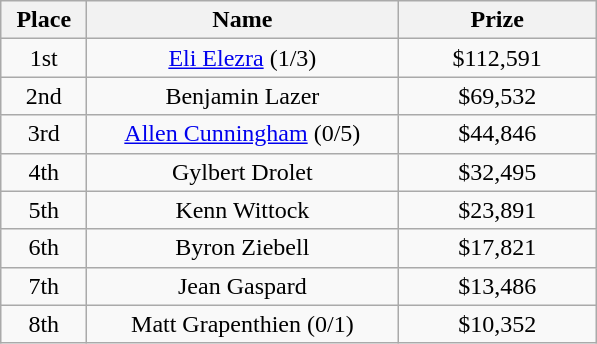<table class="wikitable">
<tr>
<th width="50">Place</th>
<th width="200">Name</th>
<th width="125">Prize</th>
</tr>
<tr>
<td align = "center">1st</td>
<td align = "center"><a href='#'>Eli Elezra</a> (1/3)</td>
<td align = "center">$112,591</td>
</tr>
<tr>
<td align = "center">2nd</td>
<td align = "center">Benjamin Lazer</td>
<td align = "center">$69,532</td>
</tr>
<tr>
<td align = "center">3rd</td>
<td align = "center"><a href='#'>Allen Cunningham</a> (0/5)</td>
<td align = "center">$44,846</td>
</tr>
<tr>
<td align = "center">4th</td>
<td align = "center">Gylbert Drolet</td>
<td align = "center">$32,495</td>
</tr>
<tr>
<td align = "center">5th</td>
<td align = "center">Kenn Wittock</td>
<td align = "center">$23,891</td>
</tr>
<tr>
<td align = "center">6th</td>
<td align = "center">Byron Ziebell</td>
<td align = "center">$17,821</td>
</tr>
<tr>
<td align = "center">7th</td>
<td align = "center">Jean Gaspard</td>
<td align = "center">$13,486</td>
</tr>
<tr>
<td align = "center">8th</td>
<td align = "center">Matt Grapenthien (0/1)</td>
<td align = "center">$10,352</td>
</tr>
</table>
